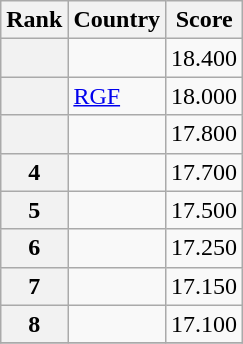<table class="wikitable sortable">
<tr>
<th>Rank</th>
<th>Country</th>
<th>Score</th>
</tr>
<tr>
<th></th>
<td></td>
<td>18.400</td>
</tr>
<tr>
<th></th>
<td><a href='#'>RGF</a></td>
<td>18.000</td>
</tr>
<tr>
<th></th>
<td></td>
<td>17.800</td>
</tr>
<tr>
<th>4</th>
<td></td>
<td>17.700</td>
</tr>
<tr>
<th>5</th>
<td></td>
<td>17.500</td>
</tr>
<tr>
<th>6</th>
<td></td>
<td>17.250</td>
</tr>
<tr>
<th>7</th>
<td></td>
<td>17.150</td>
</tr>
<tr>
<th>8</th>
<td></td>
<td>17.100</td>
</tr>
<tr>
</tr>
</table>
